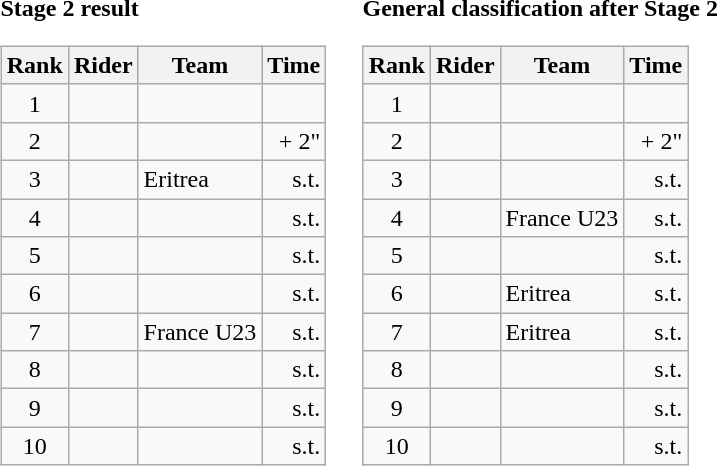<table>
<tr>
<td><strong>Stage 2 result</strong><br><table class="wikitable">
<tr>
<th scope="col">Rank</th>
<th scope="col">Rider</th>
<th scope="col">Team</th>
<th scope="col">Time</th>
</tr>
<tr>
<td style="text-align:center;">1</td>
<td></td>
<td></td>
<td style="text-align:right;"></td>
</tr>
<tr>
<td style="text-align:center;">2</td>
<td></td>
<td></td>
<td style="text-align:right;">+ 2"</td>
</tr>
<tr>
<td style="text-align:center;">3</td>
<td></td>
<td>Eritrea</td>
<td style="text-align:right;">s.t.</td>
</tr>
<tr>
<td style="text-align:center;">4</td>
<td></td>
<td></td>
<td style="text-align:right;">s.t.</td>
</tr>
<tr>
<td style="text-align:center;">5</td>
<td></td>
<td></td>
<td style="text-align:right;">s.t.</td>
</tr>
<tr>
<td style="text-align:center;">6</td>
<td></td>
<td></td>
<td style="text-align:right;">s.t.</td>
</tr>
<tr>
<td style="text-align:center;">7</td>
<td></td>
<td>France U23</td>
<td style="text-align:right;">s.t.</td>
</tr>
<tr>
<td style="text-align:center;">8</td>
<td></td>
<td></td>
<td style="text-align:right;">s.t.</td>
</tr>
<tr>
<td style="text-align:center;">9</td>
<td></td>
<td></td>
<td style="text-align:right;">s.t.</td>
</tr>
<tr>
<td style="text-align:center;">10</td>
<td></td>
<td></td>
<td style="text-align:right;">s.t.</td>
</tr>
</table>
</td>
<td></td>
<td><strong>General classification after Stage 2</strong><br><table class="wikitable">
<tr>
<th scope="col">Rank</th>
<th scope="col">Rider</th>
<th scope="col">Team</th>
<th scope="col">Time</th>
</tr>
<tr>
<td style="text-align:center;">1</td>
<td> </td>
<td></td>
<td style="text-align:right;"></td>
</tr>
<tr>
<td style="text-align:center;">2</td>
<td></td>
<td></td>
<td style="text-align:right;">+ 2"</td>
</tr>
<tr>
<td style="text-align:center;">3</td>
<td></td>
<td></td>
<td style="text-align:right;">s.t.</td>
</tr>
<tr>
<td style="text-align:center;">4</td>
<td></td>
<td>France U23</td>
<td style="text-align:right;">s.t.</td>
</tr>
<tr>
<td style="text-align:center;">5</td>
<td></td>
<td></td>
<td style="text-align:right;">s.t.</td>
</tr>
<tr>
<td style="text-align:center;">6</td>
<td></td>
<td>Eritrea</td>
<td style="text-align:right;">s.t.</td>
</tr>
<tr>
<td style="text-align:center;">7</td>
<td></td>
<td>Eritrea</td>
<td style="text-align:right;">s.t.</td>
</tr>
<tr>
<td style="text-align:center;">8</td>
<td></td>
<td></td>
<td style="text-align:right;">s.t.</td>
</tr>
<tr>
<td style="text-align:center;">9</td>
<td></td>
<td></td>
<td style="text-align:right;">s.t.</td>
</tr>
<tr>
<td style="text-align:center;">10</td>
<td></td>
<td></td>
<td style="text-align:right;">s.t.</td>
</tr>
</table>
</td>
</tr>
</table>
